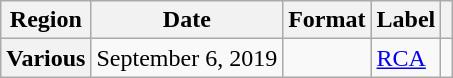<table class="wikitable plainrowheaders">
<tr>
<th scope="col">Region</th>
<th scope="col">Date</th>
<th scope="col">Format</th>
<th scope="col">Label</th>
<th scope="col"></th>
</tr>
<tr>
<th scope="row">Various</th>
<td>September 6, 2019</td>
<td></td>
<td><a href='#'>RCA</a></td>
<td align="center"></td>
</tr>
</table>
